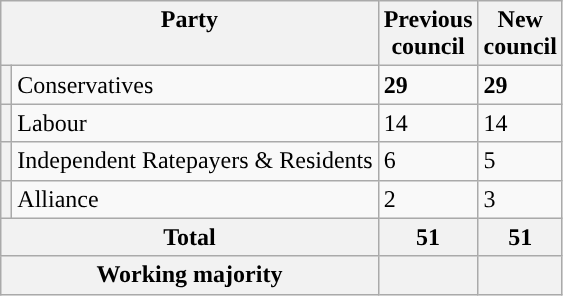<table class="wikitable">
<tr>
<th valign=top colspan="2" style="width: 230px">Party</th>
<th valign=top style="width: 30px">Previous council</th>
<th valign=top style="width: 30px">New council</th>
</tr>
<tr>
<th style="background-color: "></th>
<td>Conservatives</td>
<td><strong>29</strong></td>
<td><strong>29</strong></td>
</tr>
<tr>
<th style="background-color: "></th>
<td>Labour</td>
<td>14</td>
<td>14</td>
</tr>
<tr>
<th style="background-color: "></th>
<td>Independent Ratepayers & Residents</td>
<td>6</td>
<td>5</td>
</tr>
<tr>
<th style="background-color: "></th>
<td>Alliance</td>
<td>2</td>
<td>3</td>
</tr>
<tr>
<th colspan=2>Total</th>
<th style="text-align: center">51</th>
<th colspan=3>51</th>
</tr>
<tr>
<th colspan=2>Working majority</th>
<th></th>
<th></th>
</tr>
</table>
